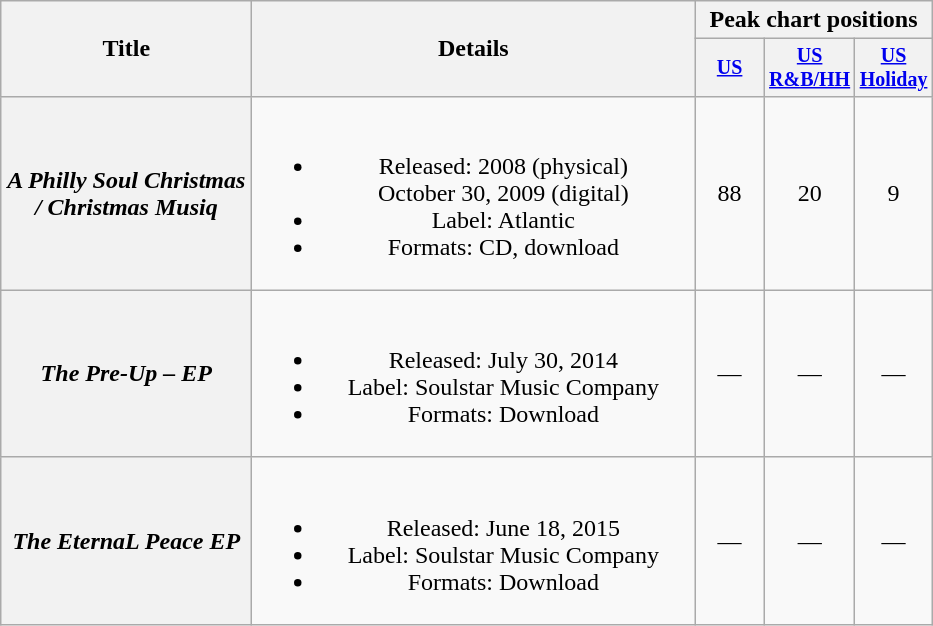<table class="wikitable plainrowheaders" style="text-align:center;">
<tr>
<th rowspan="2" style="width:10em;">Title</th>
<th rowspan="2" style="width:18em;">Details</th>
<th colspan="3">Peak chart positions</th>
</tr>
<tr style="font-size:smaller;">
<th width="40"><a href='#'>US</a><br></th>
<th width="40"><a href='#'>US R&B/HH</a><br></th>
<th width="40"><a href='#'>US Holiday</a><br></th>
</tr>
<tr>
<th scope="row"><em>A Philly Soul Christmas / Christmas Musiq</em></th>
<td><br><ul><li>Released: 2008 (physical)<br>October 30, 2009 (digital)</li><li>Label: Atlantic</li><li>Formats: CD, download</li></ul></td>
<td>88</td>
<td>20</td>
<td>9</td>
</tr>
<tr>
<th scope="row"><em>The Pre-Up – EP</em></th>
<td><br><ul><li>Released: July 30, 2014</li><li>Label: Soulstar Music Company</li><li>Formats: Download</li></ul></td>
<td>—</td>
<td>—</td>
<td>—</td>
</tr>
<tr>
<th scope="row"><em>The EternaL Peace EP</em></th>
<td><br><ul><li>Released: June 18, 2015</li><li>Label: Soulstar Music Company</li><li>Formats: Download</li></ul></td>
<td>—</td>
<td>—</td>
<td>—</td>
</tr>
</table>
